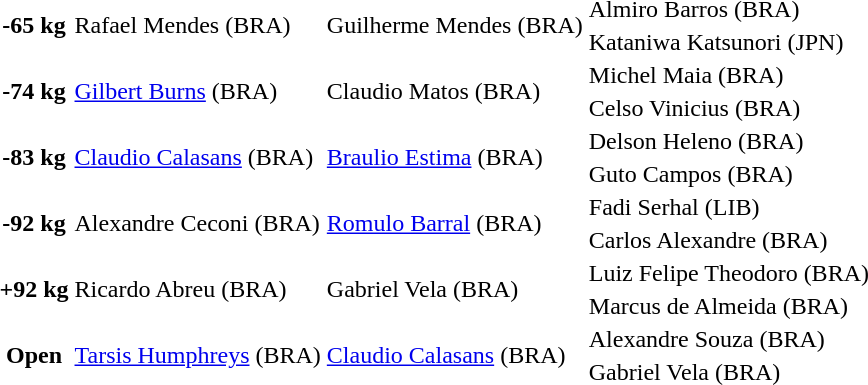<table>
<tr>
<th scope=row rowspan=2>-65 kg</th>
<td rowspan=2> Rafael Mendes (BRA)</td>
<td rowspan=2> Guilherme Mendes (BRA)</td>
<td> Almiro Barros (BRA)</td>
</tr>
<tr>
<td> Kataniwa Katsunori (JPN)</td>
</tr>
<tr>
<th scope=row rowspan=2>-74 kg</th>
<td rowspan=2> <a href='#'>Gilbert Burns</a> (BRA)</td>
<td rowspan=2> Claudio Matos (BRA)</td>
<td> Michel Maia (BRA)</td>
</tr>
<tr>
<td> Celso Vinicius (BRA)</td>
</tr>
<tr>
<th scope=row rowspan=2>-83 kg</th>
<td rowspan=2> <a href='#'>Claudio Calasans</a> (BRA)</td>
<td rowspan=2> <a href='#'>Braulio Estima</a> (BRA)</td>
<td> Delson Heleno (BRA)</td>
</tr>
<tr>
<td> Guto Campos (BRA)</td>
</tr>
<tr>
<th scope=row rowspan=2>-92 kg</th>
<td rowspan=2> Alexandre Ceconi (BRA)</td>
<td rowspan=2> <a href='#'>Romulo Barral</a> (BRA)</td>
<td> Fadi Serhal (LIB)</td>
</tr>
<tr>
<td> Carlos Alexandre (BRA)</td>
</tr>
<tr>
<th scope=row rowspan=2>+92 kg</th>
<td rowspan=2> Ricardo Abreu (BRA)</td>
<td rowspan=2> Gabriel Vela (BRA)</td>
<td> Luiz Felipe Theodoro (BRA)</td>
</tr>
<tr>
<td> Marcus de Almeida (BRA)</td>
</tr>
<tr>
<th scope=row rowspan=2>Open</th>
<td rowspan=2> <a href='#'>Tarsis Humphreys</a> (BRA)</td>
<td rowspan=2> <a href='#'>Claudio Calasans</a> (BRA)</td>
<td> Alexandre Souza (BRA)</td>
</tr>
<tr>
<td> Gabriel Vela (BRA)</td>
</tr>
</table>
